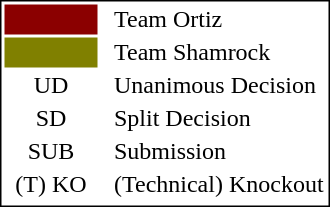<table style="border:1px solid black;" align=left>
<tr>
<td style="background:darkred; width:40px;"></td>
<td> </td>
<td>Team Ortiz</td>
</tr>
<tr>
<td style="background:olive; width:40px;"></td>
<td> </td>
<td>Team Shamrock</td>
</tr>
<tr>
<td style="width:60px; text-align:center;">UD</td>
<td> </td>
<td>Unanimous Decision</td>
</tr>
<tr>
<td style="width:60px; text-align:center;">SD</td>
<td> </td>
<td>Split Decision</td>
</tr>
<tr>
<td style="width:60px; text-align:center;">SUB</td>
<td> </td>
<td>Submission</td>
</tr>
<tr>
<td style="width:60px; text-align:center;">(T) KO</td>
<td> </td>
<td>(Technical) Knockout</td>
</tr>
<tr>
</tr>
</table>
